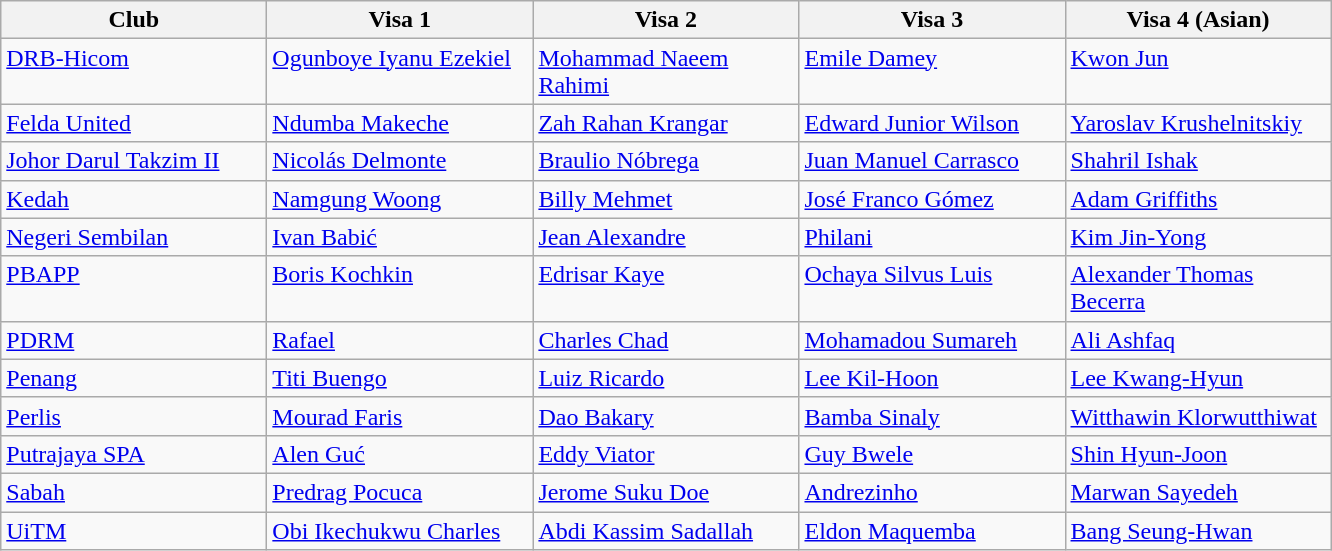<table class="wikitable">
<tr>
<th style="width:170px;">Club</th>
<th style="width:170px;">Visa 1</th>
<th style="width:170px;">Visa 2</th>
<th style="width:170px;">Visa 3</th>
<th style="width:170px;">Visa 4 (Asian)</th>
</tr>
<tr style="vertical-align:top;">
<td><a href='#'>DRB-Hicom</a></td>
<td> <a href='#'>Ogunboye Iyanu Ezekiel</a></td>
<td> <a href='#'>Mohammad Naeem Rahimi</a></td>
<td> <a href='#'>Emile Damey</a></td>
<td> <a href='#'>Kwon Jun</a></td>
</tr>
<tr style="vertical-align:top;">
<td><a href='#'>Felda United</a></td>
<td> <a href='#'>Ndumba Makeche</a></td>
<td> <a href='#'>Zah Rahan Krangar</a></td>
<td> <a href='#'>Edward Junior Wilson</a></td>
<td> <a href='#'>Yaroslav Krushelnitskiy</a></td>
</tr>
<tr style="vertical-align:top;">
<td><a href='#'>Johor Darul Takzim II</a></td>
<td> <a href='#'>Nicolás Delmonte</a></td>
<td> <a href='#'>Braulio Nóbrega</a></td>
<td> <a href='#'>Juan Manuel Carrasco</a></td>
<td> <a href='#'>Shahril Ishak</a></td>
</tr>
<tr style="vertical-align:top;">
<td><a href='#'>Kedah</a></td>
<td> <a href='#'>Namgung Woong</a></td>
<td> <a href='#'>Billy Mehmet</a></td>
<td> <a href='#'>José Franco Gómez</a></td>
<td> <a href='#'>Adam Griffiths</a></td>
</tr>
<tr style="vertical-align:top;">
<td><a href='#'>Negeri Sembilan</a></td>
<td> <a href='#'>Ivan Babić</a></td>
<td> <a href='#'>Jean Alexandre</a></td>
<td> <a href='#'>Philani</a></td>
<td> <a href='#'>Kim Jin-Yong</a></td>
</tr>
<tr style="vertical-align:top;">
<td><a href='#'>PBAPP</a></td>
<td> <a href='#'>Boris Kochkin</a></td>
<td> <a href='#'>Edrisar Kaye</a></td>
<td> <a href='#'>Ochaya Silvus Luis</a></td>
<td> <a href='#'>Alexander Thomas Becerra</a></td>
</tr>
<tr style="vertical-align:top;">
<td><a href='#'>PDRM</a></td>
<td> <a href='#'>Rafael</a></td>
<td> <a href='#'>Charles Chad</a></td>
<td> <a href='#'>Mohamadou Sumareh</a></td>
<td> <a href='#'>Ali Ashfaq</a></td>
</tr>
<tr style="vertical-align:top;">
<td><a href='#'>Penang</a></td>
<td> <a href='#'>Titi Buengo</a></td>
<td> <a href='#'>Luiz Ricardo</a></td>
<td> <a href='#'>Lee Kil-Hoon</a></td>
<td> <a href='#'>Lee Kwang-Hyun</a></td>
</tr>
<tr style="vertical-align:top;">
<td><a href='#'>Perlis</a></td>
<td> <a href='#'>Mourad Faris</a></td>
<td> <a href='#'>Dao Bakary</a></td>
<td> <a href='#'>Bamba Sinaly</a></td>
<td> <a href='#'>Witthawin Klorwutthiwat</a></td>
</tr>
<tr style="vertical-align:top;">
<td><a href='#'>Putrajaya SPA</a></td>
<td> <a href='#'>Alen Guć</a></td>
<td> <a href='#'>Eddy Viator</a></td>
<td> <a href='#'>Guy Bwele</a></td>
<td> <a href='#'>Shin Hyun-Joon</a></td>
</tr>
<tr style="vertical-align:top;">
<td><a href='#'>Sabah</a></td>
<td> <a href='#'>Predrag Pocuca</a></td>
<td> <a href='#'>Jerome Suku Doe</a></td>
<td> <a href='#'>Andrezinho</a></td>
<td> <a href='#'>Marwan Sayedeh</a></td>
</tr>
<tr style="vertical-align:top;">
<td><a href='#'>UiTM</a></td>
<td> <a href='#'>Obi Ikechukwu Charles</a></td>
<td> <a href='#'>Abdi Kassim Sadallah</a></td>
<td> <a href='#'>Eldon Maquemba</a></td>
<td> <a href='#'>Bang Seung-Hwan</a></td>
</tr>
</table>
